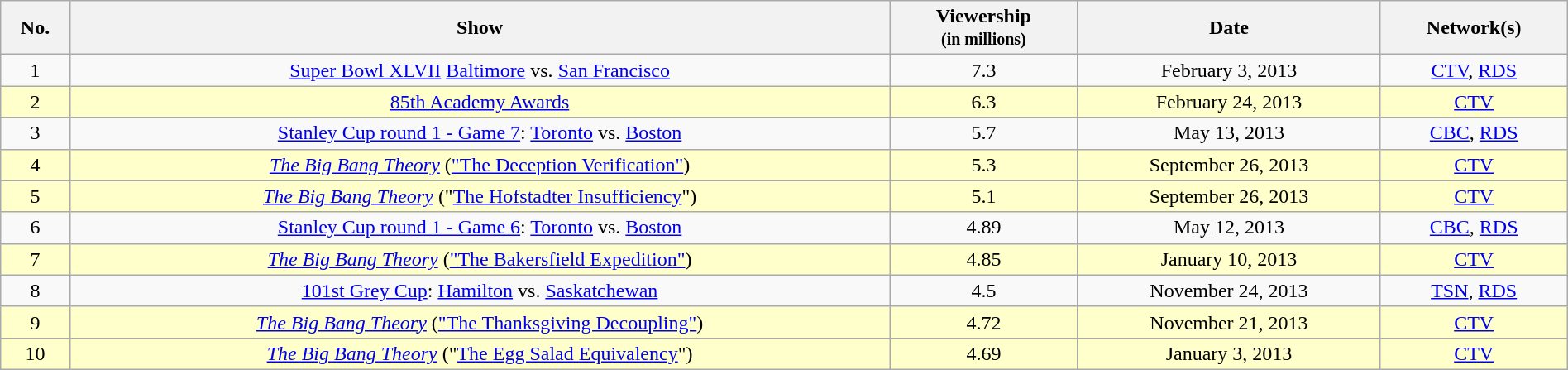<table class="wikitable sortable" style="width:100%; text-align:center;">
<tr>
<th><abbr>No.</abbr></th>
<th>Show</th>
<th>Viewership<br><small>(in millions)</small></th>
<th>Date</th>
<th>Network(s)</th>
</tr>
<tr>
<td>1</td>
<td><a href='#'>Super Bowl XLVII</a> <a href='#'>Baltimore</a> vs. <a href='#'>San Francisco</a></td>
<td>7.3</td>
<td>February 3, 2013</td>
<td><a href='#'>CTV</a>, <a href='#'>RDS</a></td>
</tr>
<tr style="background:#ffc;">
<td>2</td>
<td><a href='#'>85th Academy Awards</a></td>
<td>6.3</td>
<td>February 24, 2013</td>
<td><a href='#'>CTV</a></td>
</tr>
<tr>
<td>3</td>
<td><a href='#'>Stanley Cup round 1 - Game 7</a>: <a href='#'>Toronto</a> vs. <a href='#'>Boston</a></td>
<td>5.7</td>
<td>May 13, 2013</td>
<td><a href='#'>CBC</a>, <a href='#'>RDS</a></td>
</tr>
<tr style="background:#ffc;">
<td>4</td>
<td><em><a href='#'>The Big Bang Theory</a></em> (<a href='#'>"The Deception Verification"</a>)</td>
<td>5.3</td>
<td>September 26, 2013</td>
<td><a href='#'>CTV</a></td>
</tr>
<tr style="background:#ffc;">
<td>5</td>
<td><em><a href='#'>The Big Bang Theory</a></em> ("<a href='#'>The Hofstadter Insufficiency</a>")</td>
<td>5.1</td>
<td>September 26, 2013</td>
<td><a href='#'>CTV</a></td>
</tr>
<tr>
<td>6</td>
<td><a href='#'>Stanley Cup round 1 - Game 6</a>: <a href='#'>Toronto</a> vs. <a href='#'>Boston</a></td>
<td>4.89</td>
<td>May 12, 2013</td>
<td><a href='#'>CBC</a>, <a href='#'>RDS</a></td>
</tr>
<tr style="background:#ffc;">
<td>7</td>
<td><em><a href='#'>The Big Bang Theory</a></em> (<a href='#'>"The Bakersfield Expedition"</a>)</td>
<td>4.85</td>
<td>January 10, 2013</td>
<td><a href='#'>CTV</a></td>
</tr>
<tr>
<td>8</td>
<td><a href='#'>101st Grey Cup</a>: <a href='#'>Hamilton</a> vs. <a href='#'>Saskatchewan</a></td>
<td>4.5</td>
<td>November 24, 2013</td>
<td><a href='#'>TSN</a>, <a href='#'>RDS</a></td>
</tr>
<tr style="background:#ffc;">
<td>9</td>
<td><em><a href='#'>The Big Bang Theory</a></em> (<a href='#'>"The Thanksgiving Decoupling"</a>)</td>
<td>4.72</td>
<td>November 21, 2013</td>
<td><a href='#'>CTV</a></td>
</tr>
<tr style="background:#ffc;">
<td>10</td>
<td><em><a href='#'>The Big Bang Theory</a></em> ("<a href='#'>The Egg Salad Equivalency</a>")</td>
<td>4.69</td>
<td>January 3, 2013</td>
<td><a href='#'>CTV</a></td>
</tr>
</table>
